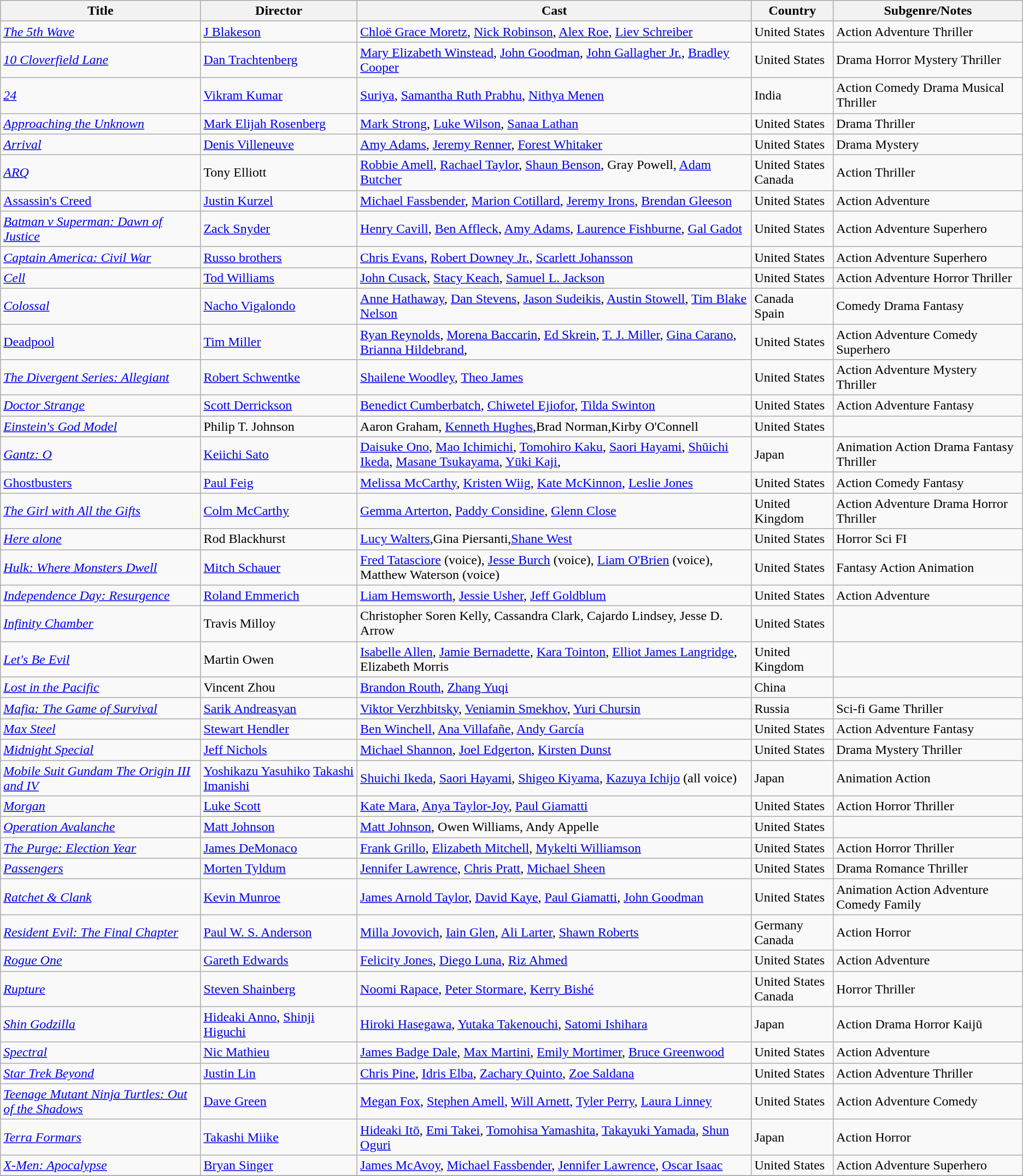<table class="wikitable sortable">
<tr>
<th>Title</th>
<th>Director</th>
<th>Cast</th>
<th>Country</th>
<th>Subgenre/Notes</th>
</tr>
<tr>
<td><em><a href='#'>The 5th Wave</a></em></td>
<td><a href='#'>J Blakeson</a></td>
<td><a href='#'>Chloë Grace Moretz</a>, <a href='#'>Nick Robinson</a>, <a href='#'>Alex Roe</a>, <a href='#'>Liev Schreiber</a></td>
<td>United States</td>
<td>Action Adventure Thriller</td>
</tr>
<tr>
<td><em><a href='#'>10 Cloverfield Lane</a></em></td>
<td><a href='#'>Dan Trachtenberg</a></td>
<td><a href='#'>Mary Elizabeth Winstead</a>, <a href='#'>John Goodman</a>, <a href='#'>John Gallagher Jr.</a>, <a href='#'>Bradley Cooper</a></td>
<td>United States</td>
<td>Drama Horror Mystery Thriller</td>
</tr>
<tr>
<td><em><a href='#'>24</a></em></td>
<td><a href='#'>Vikram Kumar</a></td>
<td><a href='#'>Suriya</a>, <a href='#'>Samantha Ruth Prabhu</a>, <a href='#'>Nithya Menen</a></td>
<td>India</td>
<td>Action Comedy Drama Musical Thriller</td>
</tr>
<tr>
<td><em><a href='#'>Approaching the Unknown</a></em></td>
<td><a href='#'>Mark Elijah Rosenberg</a></td>
<td><a href='#'>Mark Strong</a>, <a href='#'>Luke Wilson</a>, <a href='#'>Sanaa Lathan</a></td>
<td>United States</td>
<td>Drama Thriller</td>
</tr>
<tr>
<td><em><a href='#'>Arrival</a></em></td>
<td><a href='#'>Denis Villeneuve</a></td>
<td><a href='#'>Amy Adams</a>, <a href='#'>Jeremy Renner</a>, <a href='#'>Forest Whitaker</a></td>
<td>United States</td>
<td>Drama Mystery</td>
</tr>
<tr>
<td><em><a href='#'>ARQ</a></em></td>
<td>Tony Elliott</td>
<td><a href='#'>Robbie Amell</a>, <a href='#'>Rachael Taylor</a>, <a href='#'>Shaun Benson</a>, Gray Powell, <a href='#'>Adam Butcher</a></td>
<td>United States<br>Canada</td>
<td>Action Thriller</td>
</tr>
<tr>
<td><a href='#'>Assassin's Creed</a></td>
<td><a href='#'>Justin Kurzel</a></td>
<td><a href='#'>Michael Fassbender</a>, <a href='#'>Marion Cotillard</a>, <a href='#'>Jeremy Irons</a>, <a href='#'>Brendan Gleeson</a></td>
<td>United States</td>
<td>Action Adventure</td>
</tr>
<tr>
<td><em><a href='#'>Batman v Superman: Dawn of Justice</a></em></td>
<td><a href='#'>Zack Snyder</a></td>
<td><a href='#'>Henry Cavill</a>, <a href='#'>Ben Affleck</a>, <a href='#'>Amy Adams</a>, <a href='#'>Laurence Fishburne</a>, <a href='#'>Gal Gadot</a></td>
<td>United States</td>
<td>Action Adventure Superhero</td>
</tr>
<tr>
<td><em><a href='#'>Captain America: Civil War</a></em></td>
<td><a href='#'>Russo brothers</a></td>
<td><a href='#'>Chris Evans</a>, <a href='#'>Robert Downey Jr.</a>, <a href='#'>Scarlett Johansson</a></td>
<td>United States</td>
<td>Action Adventure Superhero</td>
</tr>
<tr>
<td><em><a href='#'>Cell</a></em></td>
<td><a href='#'>Tod Williams</a></td>
<td><a href='#'>John Cusack</a>, <a href='#'>Stacy Keach</a>, <a href='#'>Samuel L. Jackson</a></td>
<td>United States</td>
<td>Action Adventure Horror Thriller</td>
</tr>
<tr>
<td><em><a href='#'>Colossal</a></em></td>
<td><a href='#'>Nacho Vigalondo</a></td>
<td><a href='#'>Anne Hathaway</a>, <a href='#'>Dan Stevens</a>, <a href='#'>Jason Sudeikis</a>, <a href='#'>Austin Stowell</a>, <a href='#'>Tim Blake Nelson</a></td>
<td>Canada<br>Spain</td>
<td>Comedy Drama Fantasy</td>
</tr>
<tr>
<td><a href='#'>Deadpool</a></td>
<td><a href='#'>Tim Miller</a></td>
<td><a href='#'>Ryan Reynolds</a>, <a href='#'>Morena Baccarin</a>, <a href='#'>Ed Skrein</a>, <a href='#'>T. J. Miller</a>, <a href='#'>Gina Carano</a>, <a href='#'>Brianna Hildebrand</a>,</td>
<td>United States</td>
<td>Action Adventure Comedy Superhero</td>
</tr>
<tr>
<td><em><a href='#'>The Divergent Series: Allegiant</a></em></td>
<td><a href='#'>Robert Schwentke</a></td>
<td><a href='#'>Shailene Woodley</a>, <a href='#'>Theo James</a></td>
<td>United States</td>
<td>Action Adventure Mystery Thriller</td>
</tr>
<tr>
<td><em><a href='#'>Doctor Strange</a></em></td>
<td><a href='#'>Scott Derrickson</a></td>
<td><a href='#'>Benedict Cumberbatch</a>, <a href='#'>Chiwetel Ejiofor</a>, <a href='#'>Tilda Swinton</a></td>
<td>United States</td>
<td>Action Adventure Fantasy</td>
</tr>
<tr>
<td><em><a href='#'>Einstein's God Model</a></em></td>
<td>Philip T. Johnson</td>
<td>Aaron Graham, <a href='#'>Kenneth Hughes</a>,Brad Norman,Kirby O'Connell</td>
<td>United States</td>
<td></td>
</tr>
<tr>
<td><em><a href='#'>Gantz: O</a></em></td>
<td><a href='#'>Keiichi Sato</a></td>
<td><a href='#'>Daisuke Ono</a>, <a href='#'>Mao Ichimichi</a>, <a href='#'>Tomohiro Kaku</a>, <a href='#'>Saori Hayami</a>, <a href='#'>Shūichi Ikeda</a>, <a href='#'>Masane Tsukayama</a>, <a href='#'>Yūki Kaji</a>,</td>
<td>Japan</td>
<td>Animation Action Drama Fantasy Thriller</td>
</tr>
<tr>
<td><a href='#'>Ghostbusters</a></td>
<td><a href='#'>Paul Feig</a></td>
<td><a href='#'>Melissa McCarthy</a>, <a href='#'>Kristen Wiig</a>, <a href='#'>Kate McKinnon</a>, <a href='#'>Leslie Jones</a></td>
<td>United States</td>
<td>Action Comedy Fantasy</td>
</tr>
<tr>
<td><em><a href='#'>The Girl with All the Gifts</a></em></td>
<td><a href='#'>Colm McCarthy</a></td>
<td><a href='#'>Gemma Arterton</a>, <a href='#'>Paddy Considine</a>, <a href='#'>Glenn Close</a></td>
<td>United Kingdom</td>
<td>Action Adventure Drama Horror Thriller</td>
</tr>
<tr>
<td><em><a href='#'>Here alone</a></em></td>
<td>Rod Blackhurst</td>
<td><a href='#'>Lucy Walters</a>,Gina Piersanti,<a href='#'>Shane West</a></td>
<td>United States</td>
<td>Horror Sci FI</td>
</tr>
<tr>
<td><em><a href='#'>Hulk: Where Monsters Dwell</a></em></td>
<td><a href='#'>Mitch Schauer</a></td>
<td><a href='#'>Fred Tatasciore</a> (voice), <a href='#'>Jesse Burch</a> (voice), <a href='#'>Liam O'Brien</a> (voice), Matthew Waterson (voice)</td>
<td>United States</td>
<td>Fantasy Action Animation</td>
</tr>
<tr>
<td><em><a href='#'>Independence Day: Resurgence</a></em></td>
<td><a href='#'>Roland Emmerich</a></td>
<td><a href='#'>Liam Hemsworth</a>, <a href='#'>Jessie Usher</a>, <a href='#'>Jeff Goldblum</a></td>
<td>United States</td>
<td>Action Adventure</td>
</tr>
<tr>
<td><em><a href='#'>Infinity Chamber</a></em></td>
<td>Travis Milloy</td>
<td>Christopher Soren Kelly, Cassandra Clark, Cajardo Lindsey, Jesse D. Arrow</td>
<td>United States</td>
<td></td>
</tr>
<tr>
<td><em><a href='#'>Let's Be Evil</a></em></td>
<td>Martin Owen</td>
<td><a href='#'>Isabelle Allen</a>, <a href='#'>Jamie Bernadette</a>, <a href='#'>Kara Tointon</a>, <a href='#'>Elliot James Langridge</a>, Elizabeth Morris</td>
<td>United Kingdom</td>
<td></td>
</tr>
<tr>
<td><em><a href='#'>Lost in the Pacific</a></em></td>
<td>Vincent Zhou</td>
<td><a href='#'>Brandon Routh</a>, <a href='#'>Zhang Yuqi</a></td>
<td>China</td>
<td></td>
</tr>
<tr>
<td><em><a href='#'>Mafia: The Game of Survival</a></em></td>
<td><a href='#'>Sarik Andreasyan</a></td>
<td><a href='#'>Viktor Verzhbitsky</a>, <a href='#'>Veniamin Smekhov</a>, <a href='#'>Yuri Chursin</a></td>
<td>Russia</td>
<td>Sci-fi Game Thriller</td>
</tr>
<tr>
<td><em><a href='#'>Max Steel</a></em></td>
<td><a href='#'>Stewart Hendler</a></td>
<td><a href='#'>Ben Winchell</a>, <a href='#'>Ana Villafañe</a>, <a href='#'>Andy García</a></td>
<td>United States</td>
<td>Action Adventure Fantasy</td>
</tr>
<tr>
<td><em><a href='#'>Midnight Special</a></em></td>
<td><a href='#'>Jeff Nichols</a></td>
<td><a href='#'>Michael Shannon</a>, <a href='#'>Joel Edgerton</a>, <a href='#'>Kirsten Dunst</a></td>
<td>United States</td>
<td>Drama Mystery Thriller</td>
</tr>
<tr>
<td><em><a href='#'>Mobile Suit Gundam The Origin III and IV</a></em></td>
<td><a href='#'>Yoshikazu Yasuhiko</a> <a href='#'>Takashi Imanishi</a></td>
<td><a href='#'>Shuichi Ikeda</a>, <a href='#'>Saori Hayami</a>, <a href='#'>Shigeo Kiyama</a>, <a href='#'>Kazuya Ichijo</a> (all voice)</td>
<td>Japan</td>
<td>Animation Action </td>
</tr>
<tr>
<td><em><a href='#'>Morgan</a></em></td>
<td><a href='#'>Luke Scott</a></td>
<td><a href='#'>Kate Mara</a>, <a href='#'>Anya Taylor-Joy</a>, <a href='#'>Paul Giamatti</a></td>
<td>United States</td>
<td>Action Horror Thriller</td>
</tr>
<tr>
<td><em><a href='#'>Operation Avalanche</a></em></td>
<td><a href='#'>Matt Johnson</a></td>
<td><a href='#'>Matt Johnson</a>, Owen Williams, Andy Appelle</td>
<td>United States</td>
<td></td>
</tr>
<tr>
<td><em><a href='#'>The Purge: Election Year</a></em></td>
<td><a href='#'>James DeMonaco</a></td>
<td><a href='#'>Frank Grillo</a>, <a href='#'>Elizabeth Mitchell</a>, <a href='#'>Mykelti Williamson</a></td>
<td>United States</td>
<td>Action Horror Thriller</td>
</tr>
<tr>
<td><em><a href='#'>Passengers</a></em></td>
<td><a href='#'>Morten Tyldum</a></td>
<td><a href='#'>Jennifer Lawrence</a>, <a href='#'>Chris Pratt</a>, <a href='#'>Michael Sheen</a></td>
<td>United States</td>
<td>Drama Romance Thriller</td>
</tr>
<tr>
<td><em><a href='#'>Ratchet & Clank</a></em></td>
<td><a href='#'>Kevin Munroe</a></td>
<td><a href='#'>James Arnold Taylor</a>, <a href='#'>David Kaye</a>, <a href='#'>Paul Giamatti</a>, <a href='#'>John Goodman</a></td>
<td>United States</td>
<td>Animation Action Adventure Comedy Family</td>
</tr>
<tr>
<td><em><a href='#'>Resident Evil: The Final Chapter</a></em></td>
<td><a href='#'>Paul W. S. Anderson</a></td>
<td><a href='#'>Milla Jovovich</a>, <a href='#'>Iain Glen</a>, <a href='#'>Ali Larter</a>, <a href='#'>Shawn Roberts</a></td>
<td>Germany Canada</td>
<td>Action Horror</td>
</tr>
<tr>
<td><em><a href='#'>Rogue One</a></em></td>
<td><a href='#'>Gareth Edwards</a></td>
<td><a href='#'>Felicity Jones</a>, <a href='#'>Diego Luna</a>, <a href='#'>Riz Ahmed</a></td>
<td>United States</td>
<td>Action Adventure</td>
</tr>
<tr>
<td><em><a href='#'>Rupture</a></em></td>
<td><a href='#'>Steven Shainberg</a></td>
<td><a href='#'>Noomi Rapace</a>, <a href='#'>Peter Stormare</a>, <a href='#'>Kerry Bishé</a></td>
<td>United States<br>Canada</td>
<td>Horror Thriller</td>
</tr>
<tr>
<td><em><a href='#'>Shin Godzilla</a></em></td>
<td><a href='#'>Hideaki Anno</a>, <a href='#'>Shinji Higuchi</a></td>
<td><a href='#'>Hiroki Hasegawa</a>, <a href='#'>Yutaka Takenouchi</a>, <a href='#'>Satomi Ishihara</a></td>
<td>Japan</td>
<td>Action Drama Horror Kaijū</td>
</tr>
<tr>
<td><em><a href='#'>Spectral</a></em></td>
<td><a href='#'>Nic Mathieu</a></td>
<td><a href='#'>James Badge Dale</a>, <a href='#'>Max Martini</a>, <a href='#'>Emily Mortimer</a>, <a href='#'>Bruce Greenwood</a></td>
<td>United States</td>
<td>Action Adventure</td>
</tr>
<tr>
<td><em><a href='#'>Star Trek Beyond</a></em></td>
<td><a href='#'>Justin Lin</a></td>
<td><a href='#'>Chris Pine</a>, <a href='#'>Idris Elba</a>, <a href='#'>Zachary Quinto</a>, <a href='#'>Zoe Saldana</a></td>
<td>United States</td>
<td>Action Adventure Thriller</td>
</tr>
<tr>
<td><em><a href='#'>Teenage Mutant Ninja Turtles: Out of the Shadows</a></em></td>
<td><a href='#'>Dave Green</a></td>
<td><a href='#'>Megan Fox</a>, <a href='#'>Stephen Amell</a>, <a href='#'>Will Arnett</a>, <a href='#'>Tyler Perry</a>, <a href='#'>Laura Linney</a></td>
<td>United States</td>
<td>Action Adventure Comedy</td>
</tr>
<tr>
<td><em><a href='#'>Terra Formars</a></em></td>
<td><a href='#'>Takashi Miike</a></td>
<td><a href='#'>Hideaki Itō</a>, <a href='#'>Emi Takei</a>, <a href='#'>Tomohisa Yamashita</a>, <a href='#'>Takayuki Yamada</a>, <a href='#'>Shun Oguri</a></td>
<td>Japan</td>
<td>Action Horror</td>
</tr>
<tr>
<td><em><a href='#'>X-Men: Apocalypse</a></em></td>
<td><a href='#'>Bryan Singer</a></td>
<td><a href='#'>James McAvoy</a>, <a href='#'>Michael Fassbender</a>, <a href='#'>Jennifer Lawrence</a>, <a href='#'>Oscar Isaac</a></td>
<td>United States</td>
<td>Action Adventure Superhero</td>
</tr>
<tr>
</tr>
</table>
